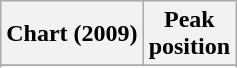<table class="wikitable sortable plainrowheaders" style="text-align:center">
<tr>
<th scope="col">Chart (2009)</th>
<th scope="col">Peak<br> position</th>
</tr>
<tr>
</tr>
<tr>
</tr>
<tr>
</tr>
<tr>
</tr>
<tr>
</tr>
<tr>
</tr>
<tr>
</tr>
<tr>
</tr>
</table>
